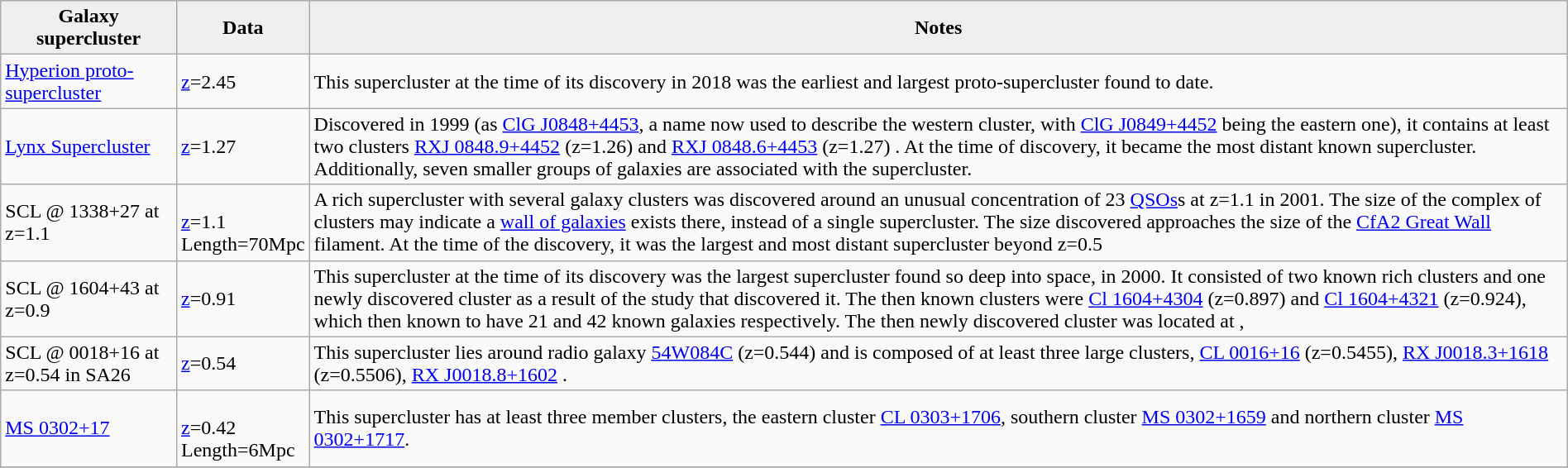<table class="wikitable" style="text-align:left; width:100%;">
<tr>
<th style="background:#efefef;">Galaxy supercluster</th>
<th style="background:#efefef;">Data</th>
<th style="background:#efefef;">Notes</th>
</tr>
<tr>
<td><a href='#'>Hyperion proto-supercluster</a></td>
<td><a href='#'>z</a>=2.45</td>
<td>This supercluster at the time of its discovery in 2018 was the earliest and largest proto-supercluster found to date.</td>
</tr>
<tr>
<td><a href='#'>Lynx Supercluster</a></td>
<td><a href='#'>z</a>=1.27</td>
<td>Discovered in 1999 (as <a href='#'>ClG J0848+4453</a>, a name now used to describe the western cluster, with <a href='#'>ClG J0849+4452</a> being the eastern one), it contains at least two clusters <a href='#'>RXJ 0848.9+4452</a> (z=1.26) and <a href='#'>RXJ 0848.6+4453</a> (z=1.27) . At the time of discovery, it became the most distant known supercluster. Additionally, seven smaller groups of galaxies are associated with the supercluster.</td>
</tr>
<tr>
<td>SCL @ 1338+27 at z=1.1</td>
<td><br><a href='#'>z</a>=1.1<br>Length=70Mpc</td>
<td>A rich supercluster with several galaxy clusters was discovered around an unusual concentration of 23 <a href='#'>QSOs</a>s at z=1.1 in 2001. The size of the complex of clusters may indicate a <a href='#'>wall of galaxies</a> exists there, instead of a single supercluster. The size discovered approaches the size of the <a href='#'>CfA2 Great Wall</a> filament. At the time of the discovery, it was the largest and most distant supercluster beyond z=0.5</td>
</tr>
<tr>
<td>SCL @ 1604+43 at z=0.9</td>
<td><a href='#'>z</a>=0.91</td>
<td>This supercluster at the time of its discovery was the largest supercluster found so deep into space, in 2000. It consisted of two known rich clusters and one newly discovered cluster as a result of the study that discovered it. The then known clusters were <a href='#'>Cl 1604+4304</a> (z=0.897) and <a href='#'>Cl 1604+4321</a> (z=0.924), which then known to have 21 and 42 known galaxies respectively. The then newly discovered cluster was located at , </td>
</tr>
<tr>
<td>SCL @ 0018+16 at z=0.54 in SA26</td>
<td><a href='#'>z</a>=0.54</td>
<td>This supercluster lies around radio galaxy <a href='#'>54W084C</a> (z=0.544) and is composed of at least three large clusters, <a href='#'>CL 0016+16</a> (z=0.5455), <a href='#'>RX J0018.3+1618</a> (z=0.5506), <a href='#'>RX J0018.8+1602</a> .</td>
</tr>
<tr>
<td><a href='#'>MS 0302+17</a></td>
<td><br><a href='#'>z</a>=0.42<br>Length=6Mpc</td>
<td>This supercluster has at least three member clusters, the eastern cluster <a href='#'>CL 0303+1706</a>, southern cluster <a href='#'>MS 0302+1659</a> and northern cluster <a href='#'>MS 0302+1717</a>.</td>
</tr>
<tr>
</tr>
</table>
